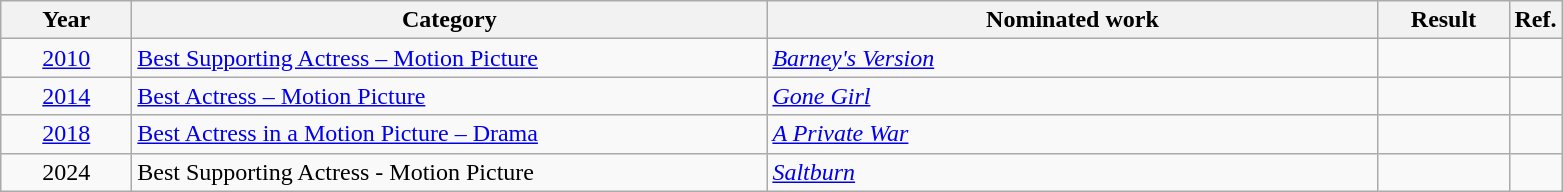<table class=wikitable>
<tr>
<th scope="col" style="width:5em;">Year</th>
<th scope="col" style="width:26em;">Category</th>
<th scope="col" style="width:25em;">Nominated work</th>
<th scope="col" style="width:5em;">Result</th>
<th>Ref.</th>
</tr>
<tr>
<td style="text-align:center;"><a href='#'>2010</a></td>
<td><a href='#'>Best Supporting Actress – Motion Picture</a></td>
<td><em><a href='#'>Barney's Version</a></em></td>
<td></td>
<td></td>
</tr>
<tr>
<td style="text-align:center;"><a href='#'>2014</a></td>
<td><a href='#'>Best Actress – Motion Picture</a></td>
<td><em><a href='#'>Gone Girl</a></em></td>
<td></td>
<td></td>
</tr>
<tr>
<td style="text-align:center;"><a href='#'>2018</a></td>
<td><a href='#'>Best Actress in a Motion Picture – Drama</a></td>
<td><em><a href='#'>A Private War</a></em></td>
<td></td>
<td></td>
</tr>
<tr>
<td style="text-align:center;">2024</td>
<td>Best Supporting Actress - Motion Picture</td>
<td><em><a href='#'>Saltburn</a></em></td>
<td></td>
<td align="center"></td>
</tr>
</table>
